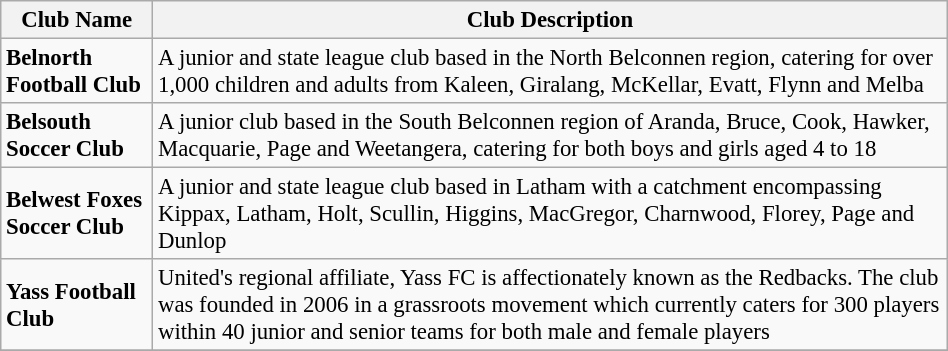<table class="wikitable" style="font-size:95%;width:50%;">
<tr>
<th>Club Name</th>
<th>Club Description</th>
</tr>
<tr>
<td><strong>Belnorth Football Club</strong></td>
<td>A junior and state league club based in the North Belconnen region, catering for over 1,000 children and adults from Kaleen, Giralang, McKellar, Evatt, Flynn and Melba</td>
</tr>
<tr>
<td><strong>Belsouth Soccer Club</strong></td>
<td>A junior club based in the South Belconnen region of Aranda, Bruce, Cook, Hawker, Macquarie, Page and Weetangera, catering for both boys and girls aged 4 to 18</td>
</tr>
<tr>
<td><strong>Belwest Foxes Soccer Club</strong></td>
<td>A junior and state league club based in Latham with a catchment encompassing Kippax, Latham, Holt, Scullin, Higgins, MacGregor, Charnwood, Florey, Page and Dunlop</td>
</tr>
<tr>
<td><strong>Yass Football Club</strong></td>
<td>United's regional affiliate, Yass FC is affectionately known as the Redbacks. The club was founded in 2006 in a grassroots movement which currently caters for 300 players within 40 junior and senior teams for both male and female players</td>
</tr>
<tr>
</tr>
</table>
